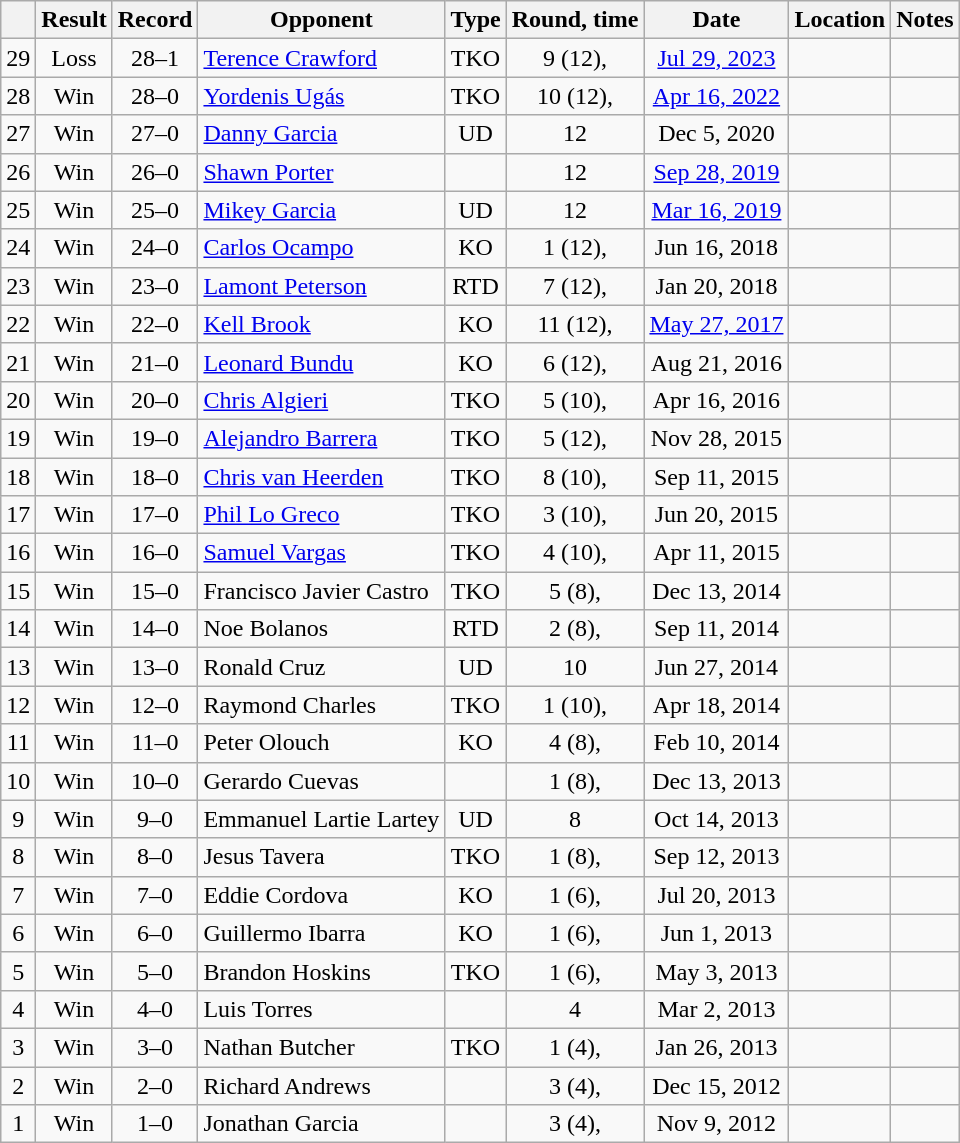<table class="wikitable" style="text-align:center">
<tr>
<th></th>
<th>Result</th>
<th>Record</th>
<th>Opponent</th>
<th>Type</th>
<th>Round, time</th>
<th>Date</th>
<th>Location</th>
<th>Notes</th>
</tr>
<tr>
<td>29</td>
<td>Loss</td>
<td>28–1</td>
<td style="text-align:left;"><a href='#'>Terence Crawford</a></td>
<td>TKO</td>
<td>9 (12), </td>
<td><a href='#'>Jul 29, 2023</a></td>
<td style="text-align:left;"></td>
<td style="text-align:left;"></td>
</tr>
<tr>
<td>28</td>
<td>Win</td>
<td>28–0</td>
<td style="text-align:left;"><a href='#'>Yordenis Ugás</a></td>
<td>TKO</td>
<td>10 (12), </td>
<td><a href='#'>Apr 16, 2022</a></td>
<td style="text-align:left;"></td>
<td style="text-align:left;"></td>
</tr>
<tr>
<td>27</td>
<td>Win</td>
<td>27–0</td>
<td style="text-align:left;"><a href='#'>Danny Garcia</a></td>
<td>UD</td>
<td>12</td>
<td>Dec 5, 2020</td>
<td style="text-align:left;"></td>
<td style="text-align:left;"></td>
</tr>
<tr>
<td>26</td>
<td>Win</td>
<td>26–0</td>
<td style="text-align:left;"><a href='#'>Shawn Porter</a></td>
<td></td>
<td>12</td>
<td><a href='#'>Sep 28, 2019</a></td>
<td style="text-align:left;"></td>
<td style="text-align:left;"></td>
</tr>
<tr>
<td>25</td>
<td>Win</td>
<td>25–0</td>
<td style="text-align:left;"><a href='#'>Mikey Garcia</a></td>
<td>UD</td>
<td>12</td>
<td><a href='#'>Mar 16, 2019</a></td>
<td style="text-align:left;"></td>
<td style="text-align:left;"></td>
</tr>
<tr>
<td>24</td>
<td>Win</td>
<td>24–0</td>
<td style="text-align:left;"><a href='#'>Carlos Ocampo</a></td>
<td>KO</td>
<td>1 (12), </td>
<td>Jun 16, 2018</td>
<td style="text-align:left;"></td>
<td style="text-align:left;"></td>
</tr>
<tr>
<td>23</td>
<td>Win</td>
<td>23–0</td>
<td style="text-align:left;"><a href='#'>Lamont Peterson</a></td>
<td>RTD</td>
<td>7 (12), </td>
<td>Jan 20, 2018</td>
<td style="text-align:left;"></td>
<td style="text-align:left;"></td>
</tr>
<tr>
<td>22</td>
<td>Win</td>
<td>22–0</td>
<td style="text-align:left;"><a href='#'>Kell Brook</a></td>
<td>KO</td>
<td>11 (12), </td>
<td><a href='#'>May 27, 2017</a></td>
<td style="text-align:left;"></td>
<td style="text-align:left;"></td>
</tr>
<tr>
<td>21</td>
<td>Win</td>
<td>21–0</td>
<td style="text-align:left;"><a href='#'>Leonard Bundu</a></td>
<td>KO</td>
<td>6 (12), </td>
<td>Aug 21, 2016</td>
<td style="text-align:left;"></td>
<td></td>
</tr>
<tr>
<td>20</td>
<td>Win</td>
<td>20–0</td>
<td style="text-align:left;"><a href='#'>Chris Algieri</a></td>
<td>TKO</td>
<td>5 (10), </td>
<td>Apr 16, 2016</td>
<td style="text-align:left;"></td>
<td></td>
</tr>
<tr>
<td>19</td>
<td>Win</td>
<td>19–0</td>
<td style="text-align:left;"><a href='#'>Alejandro Barrera</a></td>
<td>TKO</td>
<td>5 (12), </td>
<td>Nov 28, 2015</td>
<td style="text-align:left;"></td>
<td></td>
</tr>
<tr>
<td>18</td>
<td>Win</td>
<td>18–0</td>
<td style="text-align:left;"><a href='#'>Chris van Heerden</a></td>
<td>TKO</td>
<td>8 (10), </td>
<td>Sep 11, 2015</td>
<td style="text-align:left;"></td>
<td></td>
</tr>
<tr>
<td>17</td>
<td>Win</td>
<td>17–0</td>
<td style="text-align:left;"><a href='#'>Phil Lo Greco</a></td>
<td>TKO</td>
<td>3 (10), </td>
<td>Jun 20, 2015</td>
<td style="text-align:left;"></td>
<td></td>
</tr>
<tr>
<td>16</td>
<td>Win</td>
<td>16–0</td>
<td style="text-align:left;"><a href='#'>Samuel Vargas</a></td>
<td>TKO</td>
<td>4 (10), </td>
<td>Apr 11, 2015</td>
<td style="text-align:left;"></td>
<td></td>
</tr>
<tr>
<td>15</td>
<td>Win</td>
<td>15–0</td>
<td style="text-align:left;">Francisco Javier Castro</td>
<td>TKO</td>
<td>5 (8), </td>
<td>Dec 13, 2014</td>
<td style="text-align:left;"></td>
<td></td>
</tr>
<tr>
<td>14</td>
<td>Win</td>
<td>14–0</td>
<td style="text-align:left;">Noe Bolanos</td>
<td>RTD</td>
<td>2 (8), </td>
<td>Sep 11, 2014</td>
<td style="text-align:left;"></td>
<td></td>
</tr>
<tr>
<td>13</td>
<td>Win</td>
<td>13–0</td>
<td style="text-align:left;">Ronald Cruz</td>
<td>UD</td>
<td>10</td>
<td>Jun 27, 2014</td>
<td style="text-align:left;"></td>
<td></td>
</tr>
<tr>
<td>12</td>
<td>Win</td>
<td>12–0</td>
<td style="text-align:left;">Raymond Charles</td>
<td>TKO</td>
<td>1 (10), </td>
<td>Apr 18, 2014</td>
<td style="text-align:left;"></td>
<td></td>
</tr>
<tr>
<td>11</td>
<td>Win</td>
<td>11–0</td>
<td style="text-align:left;">Peter Olouch</td>
<td>KO</td>
<td>4 (8), </td>
<td>Feb 10, 2014</td>
<td style="text-align:left;"></td>
<td></td>
</tr>
<tr>
<td>10</td>
<td>Win</td>
<td>10–0</td>
<td style="text-align:left;">Gerardo Cuevas</td>
<td></td>
<td>1 (8), </td>
<td>Dec 13, 2013</td>
<td style="text-align:left;"></td>
<td></td>
</tr>
<tr>
<td>9</td>
<td>Win</td>
<td>9–0</td>
<td style="text-align:left;">Emmanuel Lartie Lartey</td>
<td>UD</td>
<td>8</td>
<td>Oct 14, 2013</td>
<td style="text-align:left;"></td>
<td></td>
</tr>
<tr>
<td>8</td>
<td>Win</td>
<td>8–0</td>
<td style="text-align:left;">Jesus Tavera</td>
<td>TKO</td>
<td>1 (8), </td>
<td>Sep 12, 2013</td>
<td style="text-align:left;"></td>
<td></td>
</tr>
<tr>
<td>7</td>
<td>Win</td>
<td>7–0</td>
<td style="text-align:left;">Eddie Cordova</td>
<td>KO</td>
<td>1 (6), </td>
<td>Jul 20, 2013</td>
<td style="text-align:left;"></td>
<td></td>
</tr>
<tr>
<td>6</td>
<td>Win</td>
<td>6–0</td>
<td style="text-align:left;">Guillermo Ibarra</td>
<td>KO</td>
<td>1 (6), </td>
<td>Jun 1, 2013</td>
<td style="text-align:left;"></td>
<td></td>
</tr>
<tr>
<td>5</td>
<td>Win</td>
<td>5–0</td>
<td style="text-align:left;">Brandon Hoskins</td>
<td>TKO</td>
<td>1 (6), </td>
<td>May 3, 2013</td>
<td style="text-align:left;"></td>
<td></td>
</tr>
<tr>
<td>4</td>
<td>Win</td>
<td>4–0</td>
<td style="text-align:left;">Luis Torres</td>
<td></td>
<td>4</td>
<td>Mar 2, 2013</td>
<td style="text-align:left;"></td>
<td></td>
</tr>
<tr>
<td>3</td>
<td>Win</td>
<td>3–0</td>
<td style="text-align:left;">Nathan Butcher</td>
<td>TKO</td>
<td>1 (4), </td>
<td>Jan 26, 2013</td>
<td style="text-align:left;"></td>
<td></td>
</tr>
<tr>
<td>2</td>
<td>Win</td>
<td>2–0</td>
<td style="text-align:left;">Richard Andrews</td>
<td></td>
<td>3 (4), </td>
<td>Dec 15, 2012</td>
<td style="text-align:left;"></td>
<td></td>
</tr>
<tr>
<td>1</td>
<td>Win</td>
<td>1–0</td>
<td style="text-align:left;">Jonathan Garcia</td>
<td></td>
<td>3 (4), </td>
<td>Nov 9, 2012</td>
<td style="text-align:left;"></td>
<td></td>
</tr>
</table>
